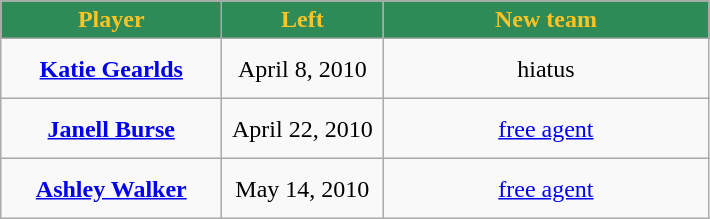<table class="wikitable" style="text-align: center">
<tr align="center"  bgcolor="#dddddd">
<td style="background:#2E8B57;color:#FFC322; width:140px"><strong>Player</strong></td>
<td style="background:#2E8B57;color:#FFC322; width:100px"><strong>Left</strong></td>
<td style="background:#2E8B57;color:#FFC322; width:210px"><strong>New team</strong></td>
</tr>
<tr style="height:40px">
<td><strong><a href='#'>Katie Gearlds</a></strong></td>
<td>April 8, 2010</td>
<td>hiatus</td>
</tr>
<tr style="height:40px">
<td><strong><a href='#'>Janell Burse</a></strong></td>
<td>April 22, 2010</td>
<td><a href='#'>free agent</a></td>
</tr>
<tr style="height:40px">
<td><strong><a href='#'>Ashley Walker</a></strong></td>
<td>May 14, 2010</td>
<td><a href='#'>free agent</a></td>
</tr>
</table>
